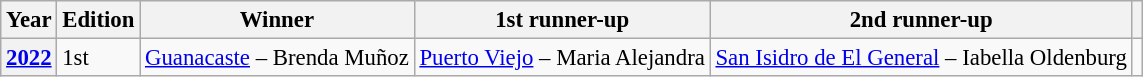<table class="wikitable defaultcenter col3left col4left col5left" style="font-size: 95%";>
<tr>
<th>Year</th>
<th>Edition</th>
<th>Winner</th>
<th>1st runner-up</th>
<th>2nd runner-up</th>
<th></th>
</tr>
<tr>
<th><a href='#'>2022</a></th>
<td>1st</td>
<td><a href='#'>Guanacaste</a> – Brenda Muñoz</td>
<td><a href='#'>Puerto Viejo</a> – Maria Alejandra</td>
<td><a href='#'>San Isidro de El General</a> – Iabella Oldenburg</td>
<td></td>
</tr>
</table>
